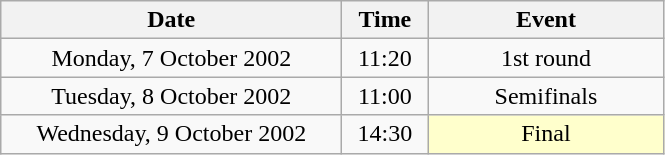<table class = "wikitable" style="text-align:center;">
<tr>
<th width=220>Date</th>
<th width=50>Time</th>
<th width=150>Event</th>
</tr>
<tr>
<td>Monday, 7 October 2002</td>
<td>11:20</td>
<td>1st round</td>
</tr>
<tr>
<td>Tuesday, 8 October 2002</td>
<td>11:00</td>
<td>Semifinals</td>
</tr>
<tr>
<td>Wednesday, 9 October 2002</td>
<td>14:30</td>
<td bgcolor=ffffcc>Final</td>
</tr>
</table>
